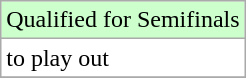<table class="wikitable">
<tr width=10px bgcolor="#ccffcc">
<td>Qualified for Semifinals</td>
</tr>
<tr width=10px bgcolor="#ffffff">
<td>to play out</td>
</tr>
<tr>
</tr>
</table>
